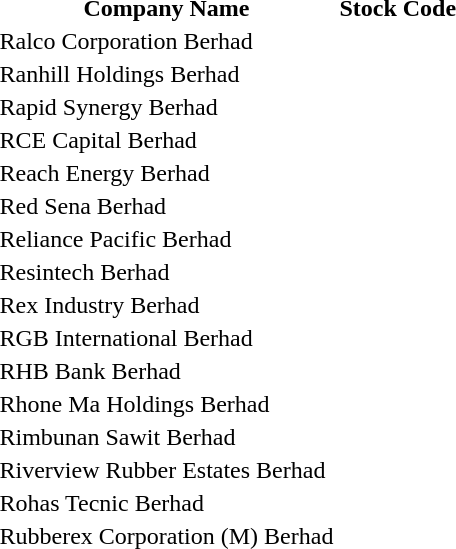<table style="background:transparent;">
<tr>
<th>Company Name</th>
<th>Stock Code</th>
</tr>
<tr>
<td>Ralco Corporation Berhad</td>
<td></td>
</tr>
<tr>
<td>Ranhill Holdings Berhad</td>
<td></td>
</tr>
<tr>
<td>Rapid Synergy Berhad</td>
<td></td>
</tr>
<tr>
<td>RCE Capital Berhad</td>
<td></td>
</tr>
<tr>
<td>Reach Energy Berhad</td>
<td></td>
</tr>
<tr>
<td>Red Sena Berhad</td>
<td></td>
</tr>
<tr>
<td>Reliance Pacific Berhad</td>
<td></td>
</tr>
<tr>
<td>Resintech Berhad</td>
<td></td>
</tr>
<tr>
<td>Rex Industry Berhad</td>
<td></td>
</tr>
<tr>
<td>RGB International Berhad</td>
<td></td>
</tr>
<tr>
<td>RHB Bank Berhad</td>
<td></td>
</tr>
<tr>
<td>Rhone Ma Holdings Berhad</td>
<td></td>
</tr>
<tr>
<td>Rimbunan Sawit Berhad</td>
<td></td>
</tr>
<tr>
<td>Riverview Rubber Estates Berhad</td>
<td></td>
</tr>
<tr>
<td>Rohas Tecnic Berhad</td>
<td></td>
</tr>
<tr>
<td>Rubberex Corporation (M) Berhad</td>
<td></td>
</tr>
</table>
